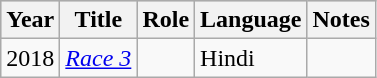<table class="wikitable sortable plainrowheaders">
<tr style="background:#ccc; text-align:center;">
<th scope="col">Year</th>
<th scope="col">Title</th>
<th scope="col">Role</th>
<th scope="col" class="unsortable">Language</th>
<th scope="col">Notes</th>
</tr>
<tr>
<td>2018</td>
<td><em><a href='#'>Race 3</a></em></td>
<td></td>
<td>Hindi</td>
<td></td>
</tr>
</table>
